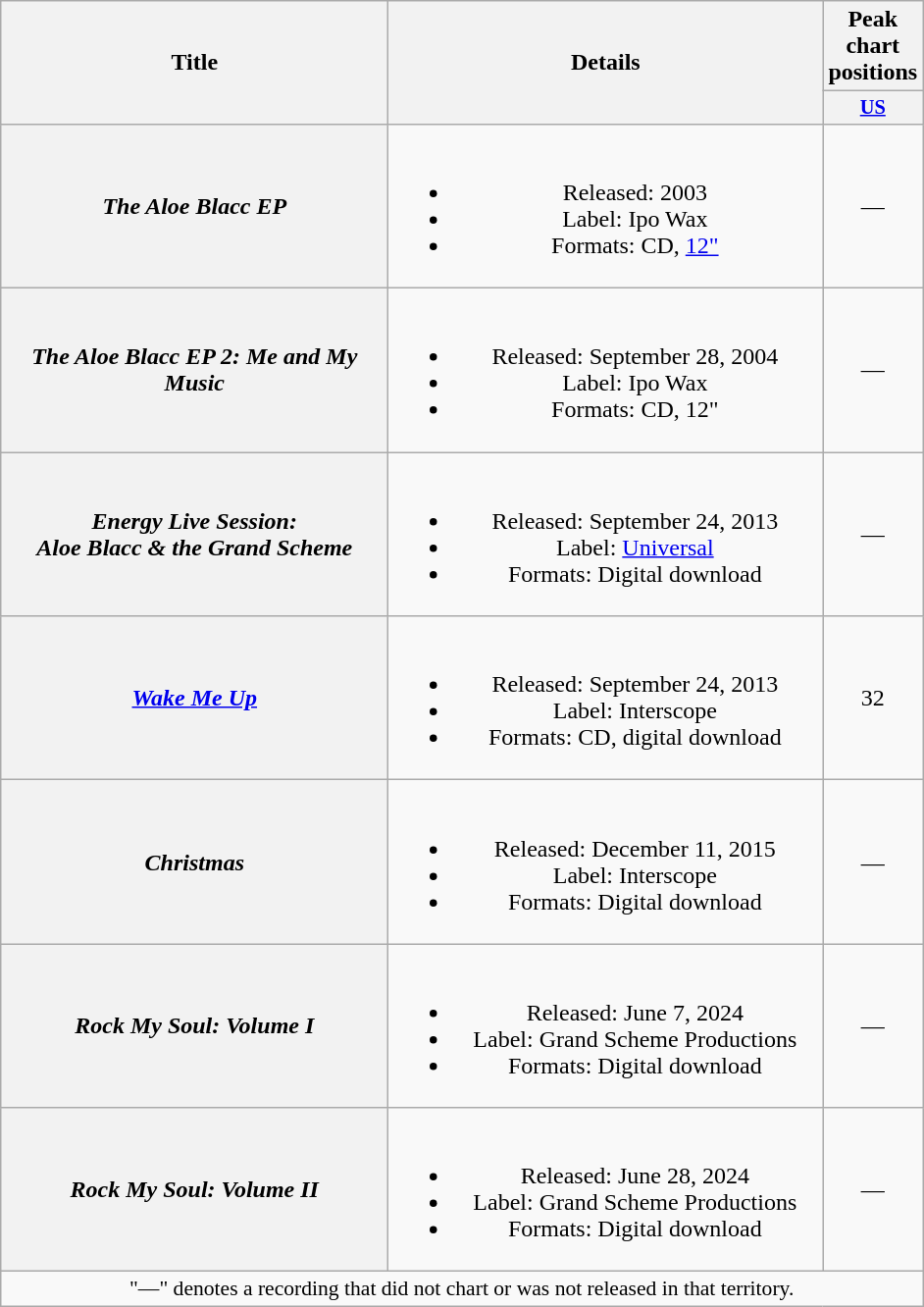<table class="wikitable plainrowheaders" style="text-align:center;">
<tr>
<th scope="col" rowspan="2" style="width:16em;">Title</th>
<th scope="col" rowspan="2" style="width:18em;">Details</th>
<th scope="col" colspan="1">Peak chart positions</th>
</tr>
<tr>
<th scope="col" style="width:3em;font-size:85%;"><a href='#'>US</a><br></th>
</tr>
<tr>
<th scope="row"><em>The Aloe Blacc EP</em></th>
<td><br><ul><li>Released: 2003</li><li>Label: Ipo Wax</li><li>Formats: CD, <a href='#'>12"</a></li></ul></td>
<td>—</td>
</tr>
<tr>
<th scope="row"><em>The Aloe Blacc EP 2: Me and My Music</em></th>
<td><br><ul><li>Released: September 28, 2004</li><li>Label: Ipo Wax</li><li>Formats: CD, 12"</li></ul></td>
<td>—</td>
</tr>
<tr>
<th scope="row"><em>Energy Live Session:<br>Aloe Blacc & the Grand Scheme</em></th>
<td><br><ul><li>Released: September 24, 2013</li><li>Label: <a href='#'>Universal</a></li><li>Formats: Digital download</li></ul></td>
<td>—</td>
</tr>
<tr>
<th scope="row"><em><a href='#'>Wake Me Up</a></em></th>
<td><br><ul><li>Released: September 24, 2013</li><li>Label: Interscope</li><li>Formats: CD, digital download</li></ul></td>
<td>32</td>
</tr>
<tr>
<th scope="row"><em>Christmas</em></th>
<td><br><ul><li>Released: December 11, 2015</li><li>Label: Interscope</li><li>Formats: Digital download</li></ul></td>
<td>—</td>
</tr>
<tr>
<th scope="row"><em>Rock My Soul: Volume I</em></th>
<td><br><ul><li>Released: June 7, 2024</li><li>Label: Grand Scheme Productions</li><li>Formats: Digital download</li></ul></td>
<td>—</td>
</tr>
<tr>
<th scope="row"><em>Rock My Soul: Volume II</em></th>
<td><br><ul><li>Released: June 28, 2024</li><li>Label: Grand Scheme Productions</li><li>Formats: Digital download</li></ul></td>
<td>—</td>
</tr>
<tr>
<td colspan="3" style="font-size:90%">"—" denotes a recording that did not chart or was not released in that territory.</td>
</tr>
</table>
